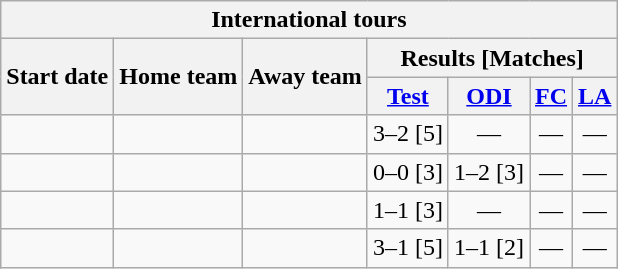<table class="wikitable">
<tr>
<th colspan="7">International tours</th>
</tr>
<tr>
<th rowspan="2">Start date</th>
<th rowspan="2">Home team</th>
<th rowspan="2">Away team</th>
<th colspan="4">Results [Matches]</th>
</tr>
<tr>
<th><a href='#'>Test</a></th>
<th><a href='#'>ODI</a></th>
<th><a href='#'>FC</a></th>
<th><a href='#'>LA</a></th>
</tr>
<tr>
<td><a href='#'></a></td>
<td></td>
<td></td>
<td>3–2 [5]</td>
<td ; style="text-align:center">—</td>
<td ; style="text-align:center">—</td>
<td ; style="text-align:center">—</td>
</tr>
<tr>
<td><a href='#'></a></td>
<td></td>
<td></td>
<td>0–0 [3]</td>
<td>1–2 [3]</td>
<td ; style="text-align:center">—</td>
<td ; style="text-align:center">—</td>
</tr>
<tr>
<td><a href='#'></a></td>
<td></td>
<td></td>
<td>1–1 [3]</td>
<td ; style="text-align:center">—</td>
<td ; style="text-align:center">—</td>
<td ; style="text-align:center">—</td>
</tr>
<tr>
<td><a href='#'></a></td>
<td></td>
<td></td>
<td>3–1 [5]</td>
<td>1–1 [2]</td>
<td ; style="text-align:center">—</td>
<td ; style="text-align:center">—</td>
</tr>
</table>
